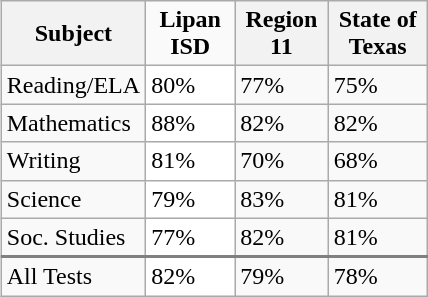<table class="wikitable" style="float:right; margin-left: 15px; width: 285px;">
<tr>
<th>Subject</th>
<th style="background:#fafafa;">Lipan ISD</th>
<th>Region 11</th>
<th>State of Texas</th>
</tr>
<tr>
<td>Reading/ELA</td>
<td style="background:#fff;">80%</td>
<td>77%</td>
<td>75%</td>
</tr>
<tr>
<td>Mathematics</td>
<td style="background:#fff;">88%</td>
<td>82%</td>
<td>82%</td>
</tr>
<tr>
<td>Writing</td>
<td style="background:#fff;">81%</td>
<td>70%</td>
<td>68%</td>
</tr>
<tr>
<td>Science</td>
<td style="background:#fff;">79%</td>
<td>83%</td>
<td>81%</td>
</tr>
<tr>
<td style="border-bottom:2px solid gray;">Soc. Studies</td>
<td style="border-bottom:2px solid gray; background:#fff;">77%</td>
<td style="border-bottom:2px solid gray;">82%</td>
<td style="border-bottom:2px solid gray;">81%</td>
</tr>
<tr>
<td>All Tests</td>
<td style="background:#fff;">82%</td>
<td>79%</td>
<td>78%</td>
</tr>
</table>
